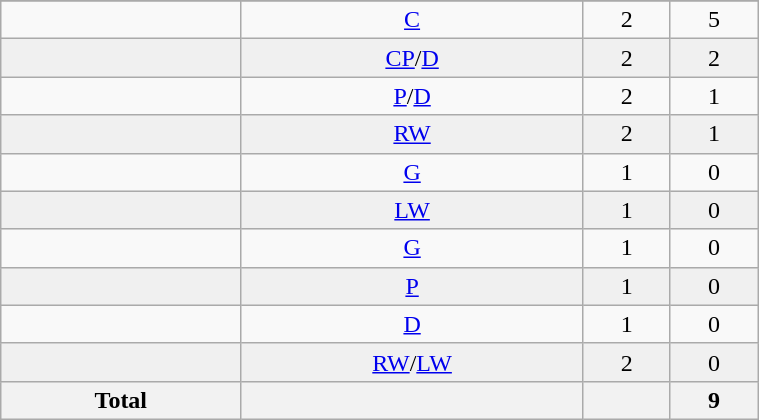<table class="wikitable sortable" width ="40%">
<tr align="center">
</tr>
<tr align="center" bgcolor="">
<td></td>
<td><a href='#'>C</a></td>
<td>2</td>
<td>5</td>
</tr>
<tr align="center" bgcolor="f0f0f0">
<td></td>
<td><a href='#'>CP</a>/<a href='#'>D</a></td>
<td>2</td>
<td>2</td>
</tr>
<tr align="center" bgcolor="">
<td></td>
<td><a href='#'>P</a>/<a href='#'>D</a></td>
<td>2</td>
<td>1</td>
</tr>
<tr align="center" bgcolor="f0f0f0">
<td></td>
<td><a href='#'>RW</a></td>
<td>2</td>
<td>1</td>
</tr>
<tr align="center" bgcolor="">
<td></td>
<td><a href='#'>G</a></td>
<td>1</td>
<td>0</td>
</tr>
<tr align="center" bgcolor="f0f0f0">
<td></td>
<td><a href='#'>LW</a></td>
<td>1</td>
<td>0</td>
</tr>
<tr align="center" bgcolor="">
<td></td>
<td><a href='#'>G</a></td>
<td>1</td>
<td>0</td>
</tr>
<tr align="center" bgcolor="f0f0f0">
<td></td>
<td><a href='#'>P</a></td>
<td>1</td>
<td>0</td>
</tr>
<tr align="center" bgcolor="">
<td></td>
<td><a href='#'>D</a></td>
<td>1</td>
<td>0</td>
</tr>
<tr align="center" bgcolor="f0f0f0">
<td></td>
<td><a href='#'>RW</a>/<a href='#'>LW</a></td>
<td>2</td>
<td>0</td>
</tr>
<tr>
<th>Total</th>
<th></th>
<th></th>
<th>9</th>
</tr>
</table>
